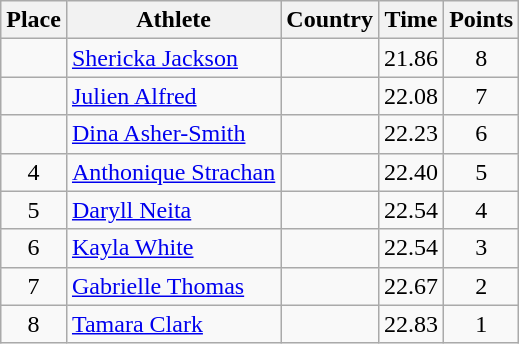<table class="wikitable">
<tr>
<th>Place</th>
<th>Athlete</th>
<th>Country</th>
<th>Time</th>
<th>Points</th>
</tr>
<tr>
<td align=center></td>
<td><a href='#'>Shericka Jackson</a></td>
<td></td>
<td>21.86</td>
<td align=center>8</td>
</tr>
<tr>
<td align=center></td>
<td><a href='#'>Julien Alfred</a></td>
<td></td>
<td>22.08</td>
<td align=center>7</td>
</tr>
<tr>
<td align=center></td>
<td><a href='#'>Dina Asher-Smith</a></td>
<td></td>
<td>22.23</td>
<td align=center>6</td>
</tr>
<tr>
<td align=center>4</td>
<td><a href='#'>Anthonique Strachan</a></td>
<td></td>
<td>22.40</td>
<td align=center>5</td>
</tr>
<tr>
<td align=center>5</td>
<td><a href='#'>Daryll Neita</a></td>
<td></td>
<td>22.54</td>
<td align=center>4</td>
</tr>
<tr>
<td align=center>6</td>
<td><a href='#'>Kayla White</a></td>
<td></td>
<td>22.54</td>
<td align=center>3</td>
</tr>
<tr>
<td align=center>7</td>
<td><a href='#'>Gabrielle Thomas</a></td>
<td></td>
<td>22.67</td>
<td align=center>2</td>
</tr>
<tr>
<td align=center>8</td>
<td><a href='#'>Tamara Clark</a></td>
<td></td>
<td>22.83</td>
<td align=center>1</td>
</tr>
</table>
